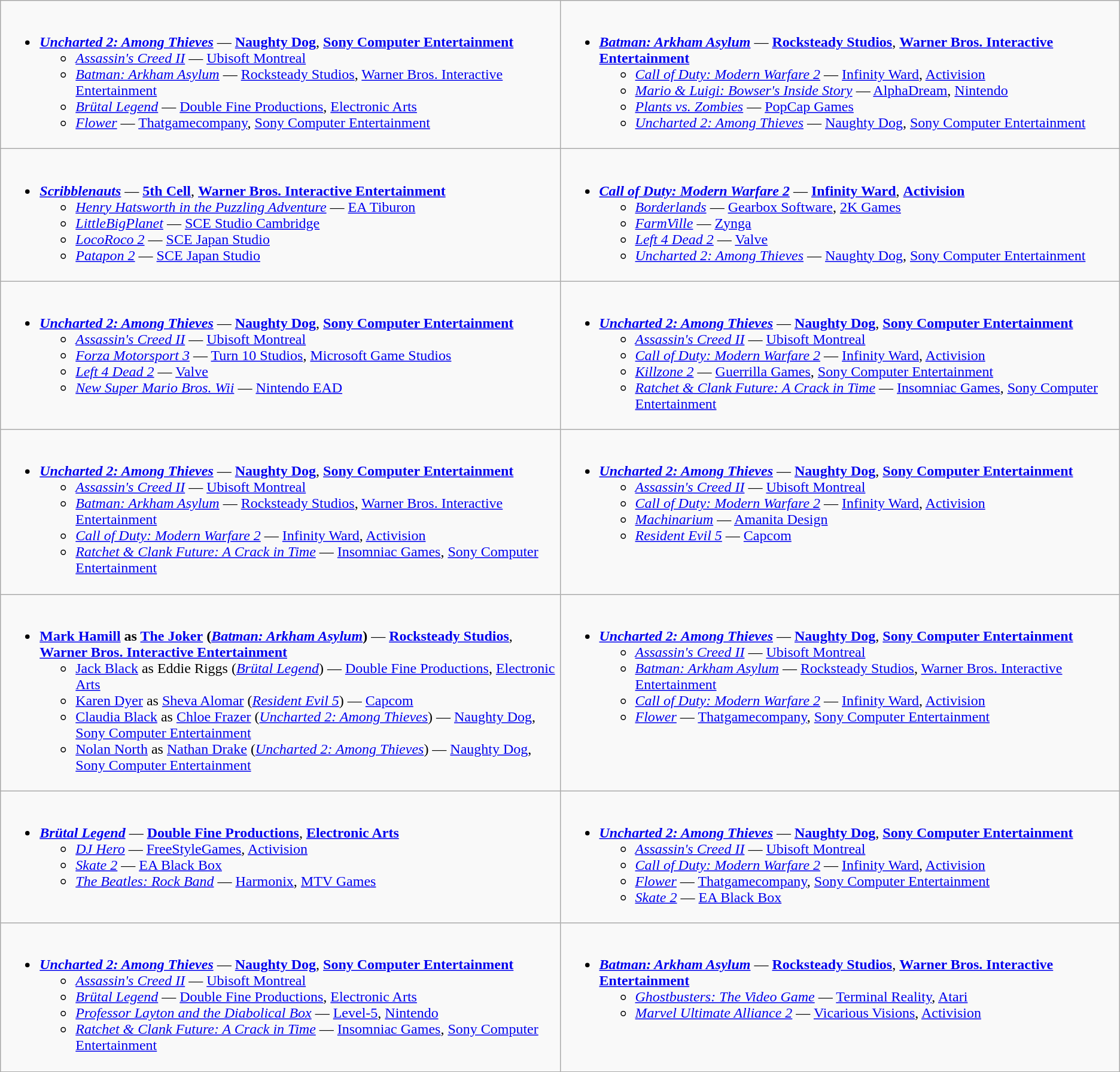<table class="wikitable">
<tr>
<td valign="top" width="50%"><br><ul><li><strong><em><a href='#'>Uncharted 2: Among Thieves</a></em></strong> — <strong><a href='#'>Naughty Dog</a></strong>, <strong><a href='#'>Sony Computer Entertainment</a></strong><ul><li><em><a href='#'>Assassin's Creed II</a></em> — <a href='#'>Ubisoft Montreal</a></li><li><em><a href='#'>Batman: Arkham Asylum</a></em> — <a href='#'>Rocksteady Studios</a>, <a href='#'>Warner Bros. Interactive Entertainment</a></li><li><em><a href='#'>Brütal Legend</a></em> — <a href='#'>Double Fine Productions</a>, <a href='#'>Electronic Arts</a></li><li><em><a href='#'>Flower</a></em> — <a href='#'>Thatgamecompany</a>, <a href='#'>Sony Computer Entertainment</a></li></ul></li></ul></td>
<td valign="top" width="50%"><br><ul><li><strong><em><a href='#'>Batman: Arkham Asylum</a></em></strong> — <strong><a href='#'>Rocksteady Studios</a></strong>, <strong><a href='#'>Warner Bros. Interactive Entertainment</a></strong><ul><li><em><a href='#'>Call of Duty: Modern Warfare 2</a></em> — <a href='#'>Infinity Ward</a>, <a href='#'>Activision</a></li><li><em><a href='#'>Mario & Luigi: Bowser's Inside Story</a></em> — <a href='#'>AlphaDream</a>, <a href='#'>Nintendo</a></li><li><em><a href='#'>Plants vs. Zombies</a></em> — <a href='#'>PopCap Games</a></li><li><em><a href='#'>Uncharted 2: Among Thieves</a></em> — <a href='#'>Naughty Dog</a>, <a href='#'>Sony Computer Entertainment</a></li></ul></li></ul></td>
</tr>
<tr>
<td valign="top" width="50%"><br><ul><li><strong><em><a href='#'>Scribblenauts</a></em></strong> — <strong><a href='#'>5th Cell</a></strong>, <strong><a href='#'>Warner Bros. Interactive Entertainment</a></strong><ul><li><em><a href='#'>Henry Hatsworth in the Puzzling Adventure</a></em> — <a href='#'>EA Tiburon</a></li><li><em><a href='#'>LittleBigPlanet</a></em> — <a href='#'>SCE Studio Cambridge</a></li><li><em><a href='#'>LocoRoco 2</a></em> — <a href='#'>SCE Japan Studio</a></li><li><em><a href='#'>Patapon 2</a></em> — <a href='#'>SCE Japan Studio</a></li></ul></li></ul></td>
<td valign="top" width="50%"><br><ul><li><strong><em><a href='#'>Call of Duty: Modern Warfare 2</a></em></strong> — <strong><a href='#'>Infinity Ward</a></strong>, <strong><a href='#'>Activision</a></strong><ul><li><em><a href='#'>Borderlands</a></em> — <a href='#'>Gearbox Software</a>, <a href='#'>2K Games</a></li><li><em><a href='#'>FarmVille</a></em> — <a href='#'>Zynga</a></li><li><em><a href='#'>Left 4 Dead 2</a></em> — <a href='#'>Valve</a></li><li><em><a href='#'>Uncharted 2: Among Thieves</a></em> — <a href='#'>Naughty Dog</a>, <a href='#'>Sony Computer Entertainment</a></li></ul></li></ul></td>
</tr>
<tr>
<td valign="top" width="50%"><br><ul><li><strong><em><a href='#'>Uncharted 2: Among Thieves</a></em></strong> — <strong><a href='#'>Naughty Dog</a></strong>, <strong><a href='#'>Sony Computer Entertainment</a></strong><ul><li><em><a href='#'>Assassin's Creed II</a></em> — <a href='#'>Ubisoft Montreal</a></li><li><em><a href='#'>Forza Motorsport 3</a></em> — <a href='#'>Turn 10 Studios</a>, <a href='#'>Microsoft Game Studios</a></li><li><em><a href='#'>Left 4 Dead 2</a></em> — <a href='#'>Valve</a></li><li><em><a href='#'>New Super Mario Bros. Wii</a></em> — <a href='#'>Nintendo EAD</a></li></ul></li></ul></td>
<td valign="top" width="50%"><br><ul><li><strong><em><a href='#'>Uncharted 2: Among Thieves</a></em></strong> — <strong><a href='#'>Naughty Dog</a></strong>, <strong><a href='#'>Sony Computer Entertainment</a></strong><ul><li><em><a href='#'>Assassin's Creed II</a></em> — <a href='#'>Ubisoft Montreal</a></li><li><em><a href='#'>Call of Duty: Modern Warfare 2</a></em> — <a href='#'>Infinity Ward</a>, <a href='#'>Activision</a></li><li><em><a href='#'>Killzone 2</a></em> — <a href='#'>Guerrilla Games</a>, <a href='#'>Sony Computer Entertainment</a></li><li><em><a href='#'>Ratchet & Clank Future: A Crack in Time</a></em> — <a href='#'>Insomniac Games</a>, <a href='#'>Sony Computer Entertainment</a></li></ul></li></ul></td>
</tr>
<tr>
<td valign="top" width="50%"><br><ul><li><strong><em><a href='#'>Uncharted 2: Among Thieves</a></em></strong> — <strong><a href='#'>Naughty Dog</a></strong>, <strong><a href='#'>Sony Computer Entertainment</a></strong><ul><li><em><a href='#'>Assassin's Creed II</a></em> — <a href='#'>Ubisoft Montreal</a></li><li><em><a href='#'>Batman: Arkham Asylum</a></em> — <a href='#'>Rocksteady Studios</a>, <a href='#'>Warner Bros. Interactive Entertainment</a></li><li><em><a href='#'>Call of Duty: Modern Warfare 2</a></em> — <a href='#'>Infinity Ward</a>, <a href='#'>Activision</a></li><li><em><a href='#'>Ratchet & Clank Future: A Crack in Time</a></em> — <a href='#'>Insomniac Games</a>, <a href='#'>Sony Computer Entertainment</a></li></ul></li></ul></td>
<td valign="top" width="50%"><br><ul><li><strong><em><a href='#'>Uncharted 2: Among Thieves</a></em></strong> — <strong><a href='#'>Naughty Dog</a></strong>, <strong><a href='#'>Sony Computer Entertainment</a></strong><ul><li><em><a href='#'>Assassin's Creed II</a></em> — <a href='#'>Ubisoft Montreal</a></li><li><em><a href='#'>Call of Duty: Modern Warfare 2</a></em> — <a href='#'>Infinity Ward</a>, <a href='#'>Activision</a></li><li><em><a href='#'>Machinarium</a></em> — <a href='#'>Amanita Design</a></li><li><em><a href='#'>Resident Evil 5</a></em> — <a href='#'>Capcom</a></li></ul></li></ul></td>
</tr>
<tr>
<td valign="top" width="50%"><br><ul><li><strong><a href='#'>Mark Hamill</a> as <a href='#'>The Joker</a></strong> <strong>(<em><a href='#'>Batman: Arkham Asylum</a></em>)</strong> — <strong><a href='#'>Rocksteady Studios</a></strong>, <strong><a href='#'>Warner Bros. Interactive Entertainment</a></strong><ul><li><a href='#'>Jack Black</a> as Eddie Riggs (<em><a href='#'>Brütal Legend</a></em>) — <a href='#'>Double Fine Productions</a>, <a href='#'>Electronic Arts</a></li><li><a href='#'>Karen Dyer</a> as <a href='#'>Sheva Alomar</a> (<em><a href='#'>Resident Evil 5</a></em>) — <a href='#'>Capcom</a></li><li><a href='#'>Claudia Black</a> as <a href='#'>Chloe Frazer</a> (<em><a href='#'>Uncharted 2: Among Thieves</a></em>) — <a href='#'>Naughty Dog</a>, <a href='#'>Sony Computer Entertainment</a></li><li><a href='#'>Nolan North</a> as <a href='#'>Nathan Drake</a> (<em><a href='#'>Uncharted 2: Among Thieves</a></em>) — <a href='#'>Naughty Dog</a>, <a href='#'>Sony Computer Entertainment</a></li></ul></li></ul></td>
<td valign="top" width="50%"><br><ul><li><strong><em><a href='#'>Uncharted 2: Among Thieves</a></em></strong> — <strong><a href='#'>Naughty Dog</a></strong>, <strong><a href='#'>Sony Computer Entertainment</a></strong><ul><li><em><a href='#'>Assassin's Creed II</a></em> — <a href='#'>Ubisoft Montreal</a></li><li><em><a href='#'>Batman: Arkham Asylum</a></em> — <a href='#'>Rocksteady Studios</a>, <a href='#'>Warner Bros. Interactive Entertainment</a></li><li><em><a href='#'>Call of Duty: Modern Warfare 2</a></em> — <a href='#'>Infinity Ward</a>, <a href='#'>Activision</a></li><li><em><a href='#'>Flower</a></em> — <a href='#'>Thatgamecompany</a>, <a href='#'>Sony Computer Entertainment</a></li></ul></li></ul></td>
</tr>
<tr>
<td valign="top" width="50%"><br><ul><li><strong><em><a href='#'>Brütal Legend</a></em></strong> — <strong><a href='#'>Double Fine Productions</a></strong>, <strong><a href='#'>Electronic Arts</a></strong><ul><li><em><a href='#'>DJ Hero</a></em> — <a href='#'>FreeStyleGames</a>, <a href='#'>Activision</a></li><li><em><a href='#'>Skate 2</a></em> — <a href='#'>EA Black Box</a></li><li><em><a href='#'>The Beatles: Rock Band</a></em> — <a href='#'>Harmonix</a>, <a href='#'>MTV Games</a></li></ul></li></ul></td>
<td valign="top" width="50%"><br><ul><li><strong><em><a href='#'>Uncharted 2: Among Thieves</a></em></strong> — <strong><a href='#'>Naughty Dog</a></strong>, <strong><a href='#'>Sony Computer Entertainment</a></strong><ul><li><em><a href='#'>Assassin's Creed II</a></em> — <a href='#'>Ubisoft Montreal</a></li><li><em><a href='#'>Call of Duty: Modern Warfare 2</a></em> — <a href='#'>Infinity Ward</a>, <a href='#'>Activision</a></li><li><em><a href='#'>Flower</a></em> — <a href='#'>Thatgamecompany</a>, <a href='#'>Sony Computer Entertainment</a></li><li><em><a href='#'>Skate 2</a></em> — <a href='#'>EA Black Box</a></li></ul></li></ul></td>
</tr>
<tr>
<td valign="top" width="50%"><br><ul><li><strong><em><a href='#'>Uncharted 2: Among Thieves</a></em></strong> — <strong><a href='#'>Naughty Dog</a></strong>, <strong><a href='#'>Sony Computer Entertainment</a></strong><ul><li><em><a href='#'>Assassin's Creed II</a></em> — <a href='#'>Ubisoft Montreal</a></li><li><em><a href='#'>Brütal Legend</a></em> — <a href='#'>Double Fine Productions</a>, <a href='#'>Electronic Arts</a></li><li><em><a href='#'>Professor Layton and the Diabolical Box</a></em> — <a href='#'>Level-5</a>, <a href='#'>Nintendo</a></li><li><em><a href='#'>Ratchet & Clank Future: A Crack in Time</a></em> — <a href='#'>Insomniac Games</a>, <a href='#'>Sony Computer Entertainment</a></li></ul></li></ul></td>
<td valign="top" width="50%"><br><ul><li><strong><em><a href='#'>Batman: Arkham Asylum</a></em></strong> — <strong><a href='#'>Rocksteady Studios</a></strong>, <strong><a href='#'>Warner Bros. Interactive Entertainment</a></strong><ul><li><em><a href='#'>Ghostbusters: The Video Game</a></em> — <a href='#'>Terminal Reality</a>, <a href='#'>Atari</a></li><li><em><a href='#'>Marvel Ultimate Alliance 2</a></em> — <a href='#'>Vicarious Visions</a>, <a href='#'>Activision</a></li></ul></li></ul></td>
</tr>
</table>
